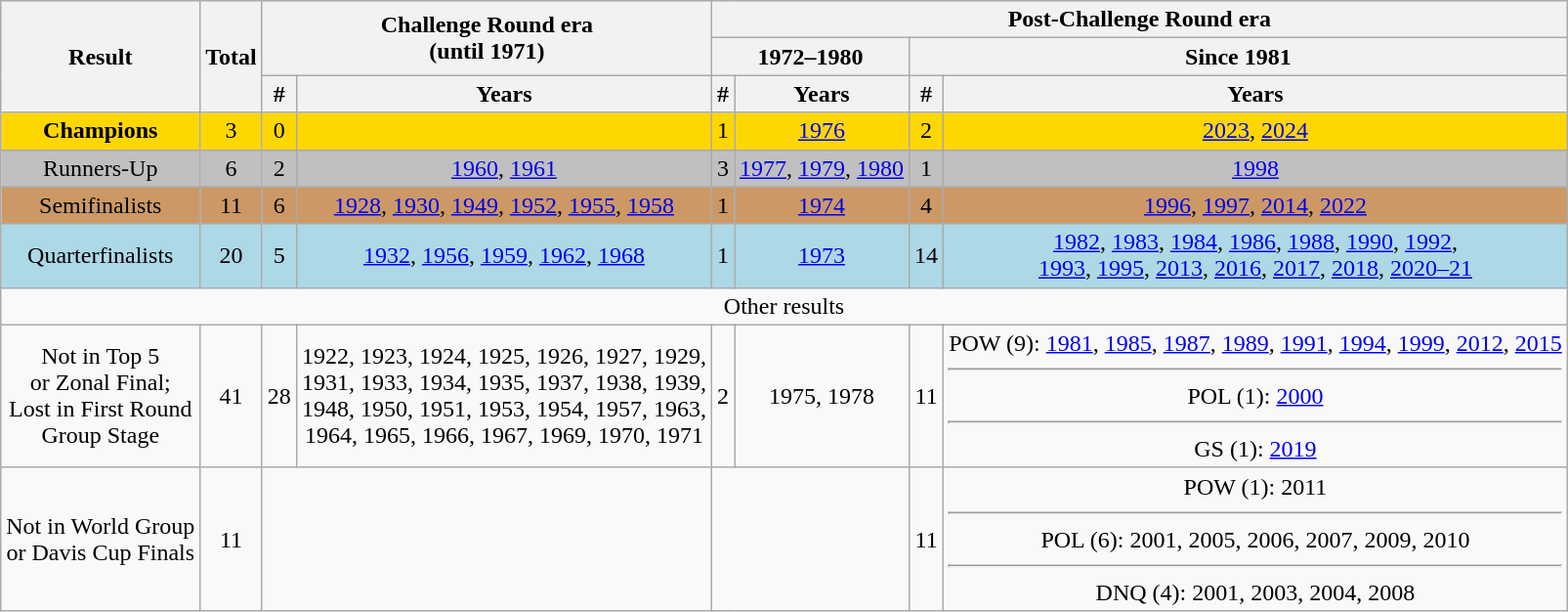<table class="wikitable" style="text-align:center">
<tr>
<th rowspan=3>Result</th>
<th rowspan=3>Total</th>
<th rowspan=2 colspan=2>Challenge Round era<br> (until 1971)</th>
<th colspan=4>Post-Challenge Round era</th>
</tr>
<tr>
<th colspan=2>1972–1980</th>
<th colspan=2>Since 1981</th>
</tr>
<tr>
<th>#</th>
<th>Years</th>
<th>#</th>
<th>Years</th>
<th>#</th>
<th>Years</th>
</tr>
<tr>
<td bgcolor=gold><strong>Champions</strong></td>
<td bgcolor=gold>3</td>
<td bgcolor=gold>0</td>
<td bgcolor=gold></td>
<td bgcolor=gold>1</td>
<td bgcolor=gold><a href='#'>1976</a></td>
<td bgcolor=gold>2</td>
<td bgcolor=gold><a href='#'>2023</a>, <a href='#'>2024</a></td>
</tr>
<tr>
<td bgcolor=silver>Runners-Up</td>
<td bgcolor=silver>6</td>
<td bgcolor=silver>2</td>
<td bgcolor=silver><a href='#'>1960</a>, <a href='#'>1961</a></td>
<td bgcolor=silver>3</td>
<td bgcolor=silver><a href='#'>1977</a>, <a href='#'>1979</a>, <a href='#'>1980</a></td>
<td bgcolor=silver>1</td>
<td bgcolor=silver><a href='#'>1998</a></td>
</tr>
<tr>
<td bgcolor=#CC9966>Semifinalists</td>
<td bgcolor=#CC9966>11</td>
<td bgcolor=#CC9966>6</td>
<td bgcolor=#CC9966><a href='#'>1928</a>, <a href='#'>1930</a>, <a href='#'>1949</a>, <a href='#'>1952</a>, <a href='#'>1955</a>, <a href='#'>1958</a></td>
<td bgcolor=#CC9966>1</td>
<td bgcolor=#CC9966><a href='#'>1974</a></td>
<td bgcolor=#CC9966>4</td>
<td bgcolor=#CC9966><a href='#'>1996</a>, <a href='#'>1997</a>, <a href='#'>2014</a>, <a href='#'>2022</a></td>
</tr>
<tr>
<td bgcolor=lightblue>Quarterfinalists</td>
<td bgcolor=lightblue>20</td>
<td bgcolor=lightblue>5</td>
<td bgcolor=lightblue><a href='#'>1932</a>, <a href='#'>1956</a>, <a href='#'>1959</a>, <a href='#'>1962</a>, <a href='#'>1968</a></td>
<td bgcolor=lightblue>1</td>
<td bgcolor=lightblue><a href='#'>1973</a></td>
<td bgcolor=lightblue>14</td>
<td bgcolor=lightblue><a href='#'>1982</a>, <a href='#'>1983</a>, <a href='#'>1984</a>, <a href='#'>1986</a>, <a href='#'>1988</a>, <a href='#'>1990</a>, <a href='#'>1992</a>,<br> <a href='#'>1993</a>, <a href='#'>1995</a>, <a href='#'>2013</a>, <a href='#'>2016</a>, <a href='#'>2017</a>, <a href='#'>2018</a>, <a href='#'>2020–21</a></td>
</tr>
<tr>
<td colspan=8>Other results</td>
</tr>
<tr>
<td>Not in Top 5 <br>or Zonal Final; <br> Lost in First Round <br>Group Stage</td>
<td>41</td>
<td>28</td>
<td>1922, 1923, 1924, 1925, 1926, 1927, 1929, <br>1931, 1933, 1934, 1935, 1937, 1938, 1939, <br>1948, 1950, 1951, 1953, 1954, 1957, 1963, <br>1964, 1965, 1966, 1967, 1969, 1970, 1971</td>
<td>2</td>
<td>1975, 1978</td>
<td>11</td>
<td>POW (9): <a href='#'>1981</a>, <a href='#'>1985</a>,  <a href='#'>1987</a>, <a href='#'>1989</a>, <a href='#'>1991</a>, <a href='#'>1994</a>, <a href='#'>1999</a>, <a href='#'>2012</a>, <a href='#'>2015</a><hr> POL (1): <a href='#'>2000</a><hr>GS (1): <a href='#'>2019</a></td>
</tr>
<tr>
<td>Not in World Group<br> or Davis Cup Finals</td>
<td>11</td>
<td colspan=2></td>
<td colspan=2></td>
<td>11</td>
<td>POW (1): 2011 <hr> POL (6): 2001, 2005, 2006, 2007, 2009, 2010 <hr> DNQ (4): 2001, 2003, 2004, 2008</td>
</tr>
</table>
